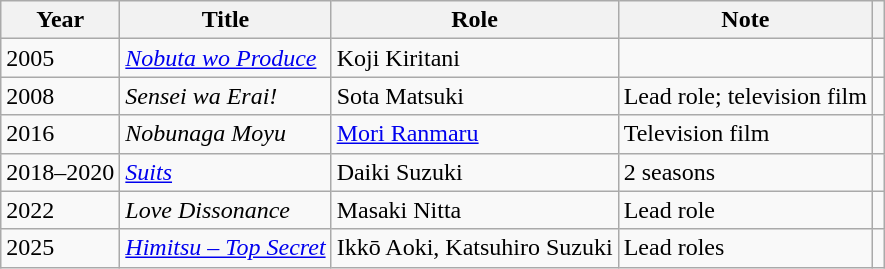<table class="wikitable">
<tr>
<th>Year</th>
<th>Title</th>
<th>Role</th>
<th>Note</th>
<th></th>
</tr>
<tr>
<td>2005</td>
<td><em><a href='#'>Nobuta wo Produce</a></em></td>
<td>Koji Kiritani</td>
<td></td>
<td></td>
</tr>
<tr>
<td rowspan="1">2008</td>
<td><em>Sensei wa Erai!</em></td>
<td>Sota Matsuki</td>
<td>Lead role; television film</td>
<td></td>
</tr>
<tr>
<td>2016</td>
<td><em>Nobunaga Moyu</em></td>
<td><a href='#'>Mori Ranmaru</a></td>
<td>Television film</td>
<td></td>
</tr>
<tr>
<td>2018–2020</td>
<td><em><a href='#'>Suits</a></em></td>
<td>Daiki Suzuki</td>
<td>2 seasons</td>
<td></td>
</tr>
<tr>
<td>2022</td>
<td><em>Love Dissonance</em></td>
<td>Masaki Nitta</td>
<td>Lead role</td>
<td></td>
</tr>
<tr>
<td>2025</td>
<td><em><a href='#'>Himitsu – Top Secret</a></em></td>
<td>Ikkō Aoki, Katsuhiro Suzuki</td>
<td>Lead roles</td>
<td></td>
</tr>
</table>
